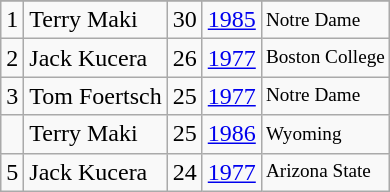<table class="wikitable">
<tr>
</tr>
<tr>
<td>1</td>
<td>Terry Maki</td>
<td>30</td>
<td><a href='#'>1985</a></td>
<td style="font-size:80%;">Notre Dame</td>
</tr>
<tr>
<td>2</td>
<td>Jack Kucera</td>
<td>26</td>
<td><a href='#'>1977</a></td>
<td style="font-size:80%;">Boston College</td>
</tr>
<tr>
<td>3</td>
<td>Tom Foertsch</td>
<td>25</td>
<td><a href='#'>1977</a></td>
<td style="font-size:80%;">Notre Dame</td>
</tr>
<tr>
<td></td>
<td>Terry Maki</td>
<td>25</td>
<td><a href='#'>1986</a></td>
<td style="font-size:80%;">Wyoming</td>
</tr>
<tr>
<td>5</td>
<td>Jack Kucera</td>
<td>24</td>
<td><a href='#'>1977</a></td>
<td style="font-size:80%;">Arizona State</td>
</tr>
</table>
